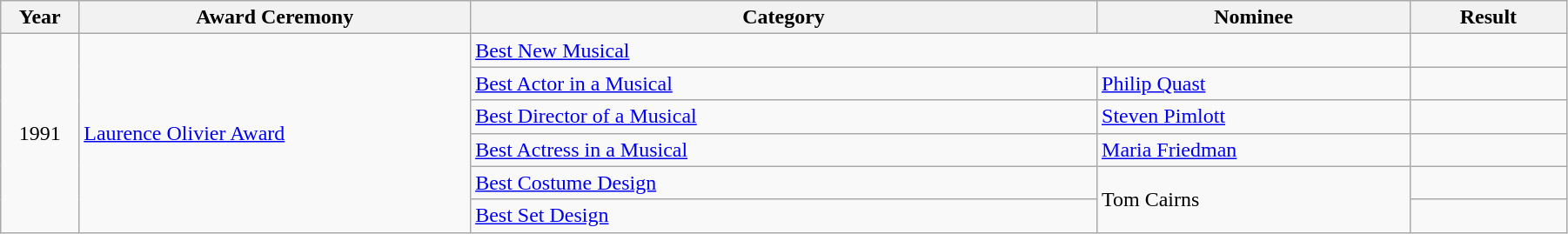<table class="wikitable" width="95%">
<tr>
<th width="5%">Year</th>
<th width="25%">Award Ceremony</th>
<th width="40%">Category</th>
<th width="20%">Nominee</th>
<th width="10%">Result</th>
</tr>
<tr>
<td rowspan="6" align="center">1991</td>
<td rowspan="6"><a href='#'>Laurence Olivier Award</a></td>
<td colspan="2"><a href='#'>Best New Musical</a></td>
<td></td>
</tr>
<tr>
<td><a href='#'>Best Actor in a Musical</a></td>
<td><a href='#'>Philip Quast</a></td>
<td></td>
</tr>
<tr>
<td><a href='#'>Best Director of a Musical</a></td>
<td><a href='#'>Steven Pimlott</a></td>
<td></td>
</tr>
<tr>
<td><a href='#'>Best Actress in a Musical</a></td>
<td><a href='#'>Maria Friedman</a></td>
<td></td>
</tr>
<tr>
<td><a href='#'>Best Costume Design</a></td>
<td rowspan="2">Tom Cairns</td>
<td></td>
</tr>
<tr>
<td><a href='#'>Best Set Design</a></td>
<td></td>
</tr>
</table>
